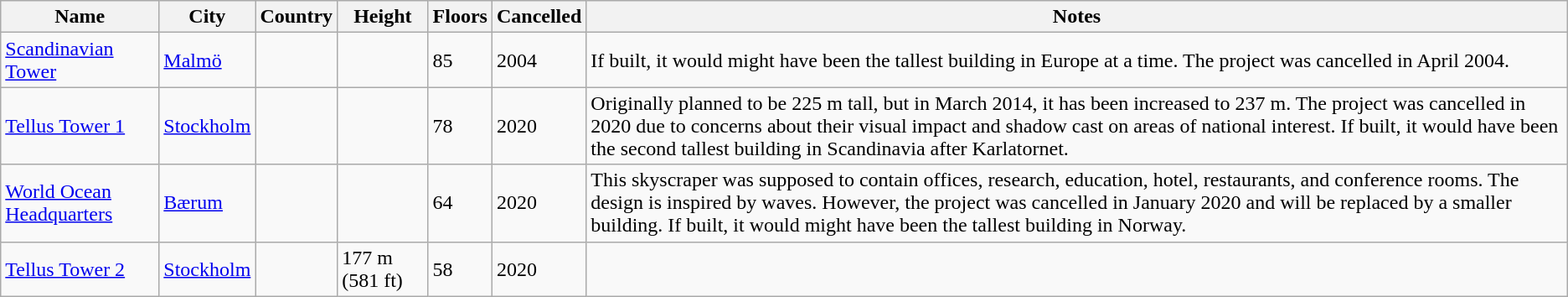<table class="wikitable sortable">
<tr>
<th>Name</th>
<th>City</th>
<th>Country</th>
<th>Height</th>
<th>Floors</th>
<th>Cancelled</th>
<th class="unsortable">Notes</th>
</tr>
<tr>
<td><a href='#'>Scandinavian Tower</a></td>
<td><a href='#'>Malmö</a></td>
<td></td>
<td></td>
<td>85</td>
<td>2004</td>
<td>If built, it would might have been the tallest building in Europe at a time. The project was cancelled in April 2004.</td>
</tr>
<tr>
<td><a href='#'>Tellus Tower 1</a></td>
<td><a href='#'>Stockholm</a></td>
<td></td>
<td></td>
<td>78</td>
<td>2020</td>
<td>Originally planned to be 225 m tall, but in March 2014, it has been increased to 237 m. The project was cancelled in 2020 due to concerns about their visual impact and shadow cast on areas of national interest. If built, it would have been the second tallest building in Scandinavia after Karlatornet.</td>
</tr>
<tr>
<td><a href='#'>World Ocean Headquarters</a></td>
<td><a href='#'>Bærum</a></td>
<td></td>
<td></td>
<td>64</td>
<td>2020</td>
<td>This skyscraper was supposed to contain offices, research, education, hotel, restaurants, and conference rooms. The design is inspired by waves. However, the project was cancelled in January 2020 and will be replaced by a smaller building. If built, it would might have been the tallest building in Norway.</td>
</tr>
<tr>
<td><a href='#'>Tellus Tower 2</a></td>
<td><a href='#'>Stockholm</a></td>
<td></td>
<td>177 m (581 ft)</td>
<td>58</td>
<td>2020</td>
<td></td>
</tr>
</table>
